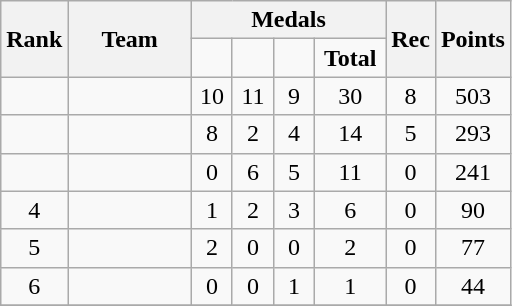<table class="wikitable">
<tr>
<th rowspan=2>Rank</th>
<th style="width:75px;" rowspan="2">Team</th>
<th colspan=4>Medals</th>
<th rowspan=2>Rec</th>
<th rowspan=2>Points</th>
</tr>
<tr style="text-align:center;">
<td style="width:20px; "></td>
<td style="width:20px; "></td>
<td style="width:20px; "></td>
<td style="width:40px; "><strong>Total</strong></td>
</tr>
<tr>
<td align=center></td>
<td></td>
<td align=center>10</td>
<td align=center>11</td>
<td align=center>9</td>
<td align=center>30</td>
<td align=center>8</td>
<td align=center>503</td>
</tr>
<tr>
<td align=center></td>
<td></td>
<td align=center>8</td>
<td align=center>2</td>
<td align=center>4</td>
<td align=center>14</td>
<td align=center>5</td>
<td align=center>293</td>
</tr>
<tr>
<td align=center></td>
<td></td>
<td align=center>0</td>
<td align=center>6</td>
<td align=center>5</td>
<td align=center>11</td>
<td align=center>0</td>
<td align=center>241</td>
</tr>
<tr>
<td align=center>4</td>
<td></td>
<td align=center>1</td>
<td align=center>2</td>
<td align=center>3</td>
<td align=center>6</td>
<td align=center>0</td>
<td align=center>90</td>
</tr>
<tr>
<td align=center>5</td>
<td></td>
<td align=center>2</td>
<td align=center>0</td>
<td align=center>0</td>
<td align=center>2</td>
<td align=center>0</td>
<td align=center>77</td>
</tr>
<tr>
<td align=center>6</td>
<td><strong></strong></td>
<td align=center>0</td>
<td align=center>0</td>
<td align=center>1</td>
<td align=center>1</td>
<td align=center>0</td>
<td align=center>44</td>
</tr>
<tr>
</tr>
</table>
